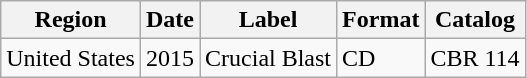<table class="wikitable">
<tr>
<th>Region</th>
<th>Date</th>
<th>Label</th>
<th>Format</th>
<th>Catalog</th>
</tr>
<tr>
<td>United States</td>
<td>2015</td>
<td>Crucial Blast</td>
<td>CD</td>
<td>CBR 114</td>
</tr>
</table>
